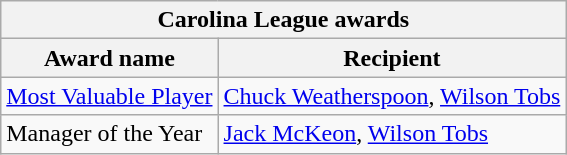<table class="wikitable">
<tr>
<th colspan="2">Carolina League awards</th>
</tr>
<tr>
<th>Award name</th>
<th>Recipient</th>
</tr>
<tr>
<td><a href='#'>Most Valuable Player</a></td>
<td><a href='#'>Chuck Weatherspoon</a>, <a href='#'>Wilson Tobs</a></td>
</tr>
<tr>
<td>Manager of the Year</td>
<td><a href='#'>Jack McKeon</a>, <a href='#'>Wilson Tobs</a></td>
</tr>
</table>
